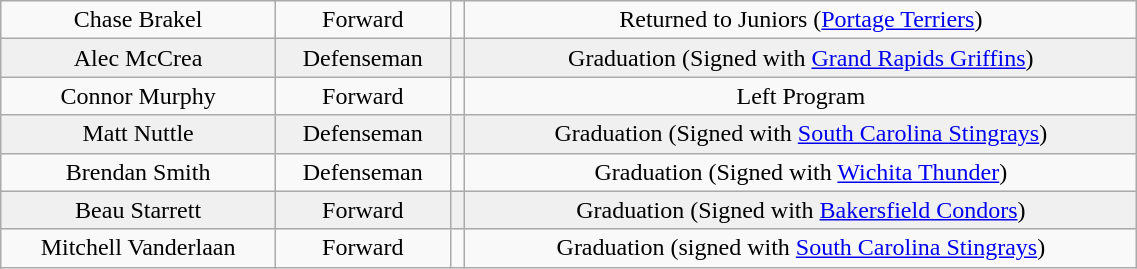<table class="wikitable" width="60%">
<tr align="center" bgcolor="">
<td>Chase Brakel</td>
<td>Forward</td>
<td></td>
<td>Returned to Juniors (<a href='#'>Portage Terriers</a>)</td>
</tr>
<tr align="center" bgcolor="f0f0f0">
<td>Alec McCrea</td>
<td>Defenseman</td>
<td></td>
<td>Graduation (Signed with <a href='#'>Grand Rapids Griffins</a>)</td>
</tr>
<tr align="center" bgcolor="">
<td>Connor Murphy</td>
<td>Forward</td>
<td></td>
<td>Left Program</td>
</tr>
<tr align="center" bgcolor="f0f0f0">
<td>Matt Nuttle</td>
<td>Defenseman</td>
<td></td>
<td>Graduation (Signed with <a href='#'>South Carolina Stingrays</a>)</td>
</tr>
<tr align="center" bgcolor="">
<td>Brendan Smith</td>
<td>Defenseman</td>
<td></td>
<td>Graduation (Signed with <a href='#'>Wichita Thunder</a>)</td>
</tr>
<tr align="center" bgcolor="f0f0f0">
<td>Beau Starrett</td>
<td>Forward</td>
<td></td>
<td>Graduation (Signed with <a href='#'>Bakersfield Condors</a>)</td>
</tr>
<tr align="center" bgcolor="">
<td>Mitchell Vanderlaan</td>
<td>Forward</td>
<td></td>
<td>Graduation (signed with <a href='#'>South Carolina Stingrays</a>)</td>
</tr>
</table>
